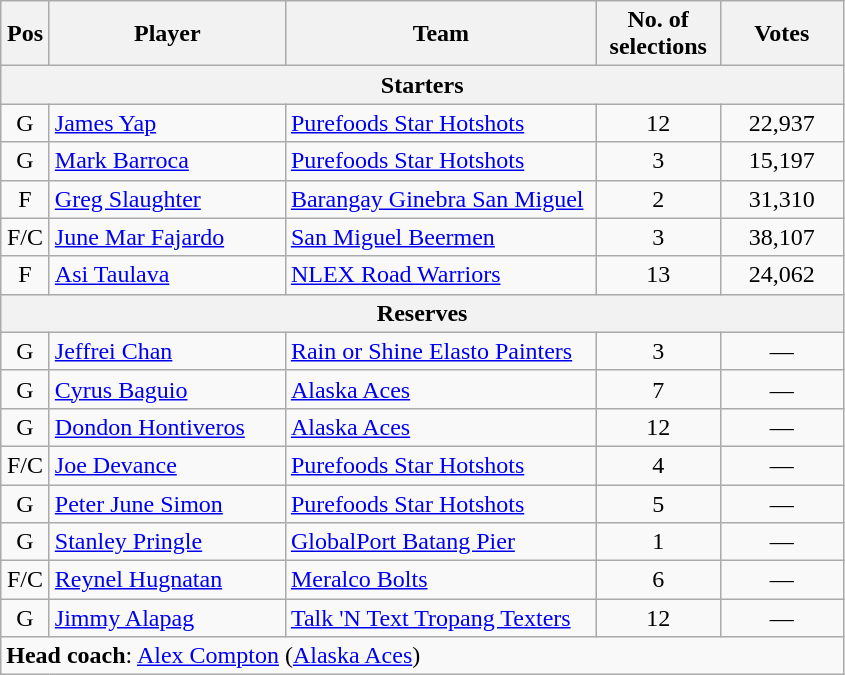<table class="wikitable" style="text-align:center">
<tr>
<th scope="col" width="25px">Pos</th>
<th scope="col" width="150px">Player</th>
<th scope="col" width="200px">Team</th>
<th scope="col" width="75px">No. of selections</th>
<th scope="col" width="75px">Votes</th>
</tr>
<tr>
<th scope="col" colspan="5">Starters</th>
</tr>
<tr>
<td>G</td>
<td style="text-align:left"><a href='#'>James Yap</a></td>
<td style="text-align:left"><a href='#'>Purefoods Star Hotshots</a></td>
<td>12</td>
<td>22,937</td>
</tr>
<tr>
<td>G</td>
<td style="text-align:left"><a href='#'>Mark Barroca</a></td>
<td style="text-align:left"><a href='#'>Purefoods Star Hotshots</a></td>
<td>3</td>
<td>15,197</td>
</tr>
<tr>
<td>F</td>
<td style="text-align:left"><a href='#'>Greg Slaughter</a></td>
<td style="text-align:left"><a href='#'>Barangay Ginebra San Miguel</a></td>
<td>2</td>
<td>31,310</td>
</tr>
<tr>
<td>F/C</td>
<td style="text-align:left"><a href='#'>June Mar Fajardo</a></td>
<td style="text-align:left"><a href='#'>San Miguel Beermen</a></td>
<td>3</td>
<td>38,107</td>
</tr>
<tr>
<td>F</td>
<td style="text-align:left"><a href='#'>Asi Taulava</a></td>
<td style="text-align:left"><a href='#'>NLEX Road Warriors</a></td>
<td>13</td>
<td>24,062</td>
</tr>
<tr>
<th scope="col" colspan="5">Reserves</th>
</tr>
<tr>
<td>G</td>
<td style="text-align:left"><a href='#'>Jeffrei Chan</a></td>
<td style="text-align:left"><a href='#'>Rain or Shine Elasto Painters</a></td>
<td>3</td>
<td>—</td>
</tr>
<tr>
<td>G</td>
<td style="text-align:left"><a href='#'>Cyrus Baguio</a></td>
<td style="text-align:left"><a href='#'>Alaska Aces</a></td>
<td>7</td>
<td>—</td>
</tr>
<tr>
<td>G</td>
<td style="text-align:left"><a href='#'>Dondon Hontiveros</a></td>
<td style="text-align:left"><a href='#'>Alaska Aces</a></td>
<td>12</td>
<td>—</td>
</tr>
<tr>
<td>F/C</td>
<td style="text-align:left"><a href='#'>Joe Devance</a></td>
<td style="text-align:left"><a href='#'>Purefoods Star Hotshots</a></td>
<td>4</td>
<td>—</td>
</tr>
<tr>
<td>G</td>
<td style="text-align:left"><a href='#'>Peter June Simon</a></td>
<td style="text-align:left"><a href='#'>Purefoods Star Hotshots</a></td>
<td>5</td>
<td>—</td>
</tr>
<tr>
<td>G</td>
<td style="text-align:left"><a href='#'>Stanley Pringle</a></td>
<td style="text-align:left"><a href='#'>GlobalPort Batang Pier</a></td>
<td>1</td>
<td>—</td>
</tr>
<tr>
<td>F/C</td>
<td style="text-align:left"><a href='#'>Reynel Hugnatan</a></td>
<td style="text-align:left"><a href='#'>Meralco Bolts</a></td>
<td>6</td>
<td>—</td>
</tr>
<tr>
<td>G</td>
<td style="text-align:left"><a href='#'>Jimmy Alapag</a></td>
<td style="text-align:left"><a href='#'>Talk 'N Text Tropang Texters</a></td>
<td>12</td>
<td>—</td>
</tr>
<tr>
<td style="text-align:left" colspan="5"><strong>Head coach</strong>: <a href='#'>Alex Compton</a> (<a href='#'>Alaska Aces</a>)</td>
</tr>
</table>
